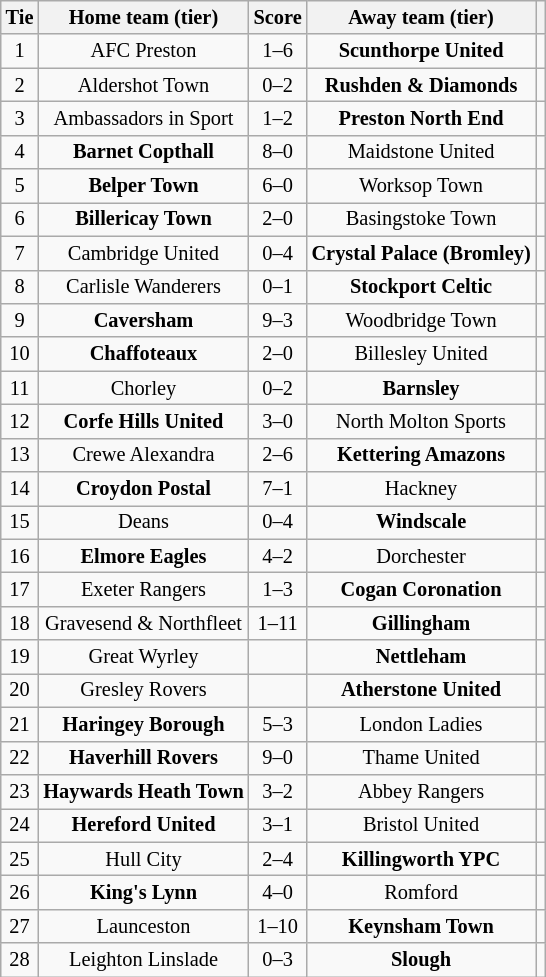<table class="wikitable" style="text-align:center; font-size:85%">
<tr>
<th>Tie</th>
<th>Home team (tier)</th>
<th>Score</th>
<th>Away team (tier)</th>
<th></th>
</tr>
<tr>
<td align="center">1</td>
<td>AFC Preston</td>
<td align="center">1–6</td>
<td><strong>Scunthorpe United</strong></td>
<td></td>
</tr>
<tr>
<td align="center">2</td>
<td>Aldershot Town</td>
<td align="center">0–2</td>
<td><strong>Rushden & Diamonds</strong></td>
<td></td>
</tr>
<tr>
<td align="center">3</td>
<td>Ambassadors in Sport</td>
<td align="center">1–2</td>
<td><strong>Preston North End</strong></td>
<td></td>
</tr>
<tr>
<td align="center">4</td>
<td><strong>Barnet Copthall</strong></td>
<td align="center">8–0</td>
<td>Maidstone United</td>
<td></td>
</tr>
<tr>
<td align="center">5</td>
<td><strong>Belper Town</strong></td>
<td align="center">6–0</td>
<td>Worksop Town</td>
<td></td>
</tr>
<tr>
<td align="center">6</td>
<td><strong>Billericay Town</strong></td>
<td align="center">2–0</td>
<td>Basingstoke Town</td>
<td></td>
</tr>
<tr>
<td align="center">7</td>
<td>Cambridge United</td>
<td align="center">0–4</td>
<td><strong>Crystal Palace (Bromley)</strong></td>
<td></td>
</tr>
<tr>
<td align="center">8</td>
<td>Carlisle Wanderers</td>
<td align="center">0–1</td>
<td><strong>Stockport Celtic</strong></td>
<td></td>
</tr>
<tr>
<td align="center">9</td>
<td><strong>Caversham</strong></td>
<td align="center">9–3</td>
<td>Woodbridge Town</td>
<td></td>
</tr>
<tr>
<td align="center">10</td>
<td><strong>Chaffoteaux</strong></td>
<td align="center">2–0</td>
<td>Billesley United</td>
<td></td>
</tr>
<tr>
<td align="center">11</td>
<td>Chorley</td>
<td align="center">0–2</td>
<td><strong>Barnsley</strong></td>
<td></td>
</tr>
<tr>
<td align="center">12</td>
<td><strong>Corfe Hills United</strong></td>
<td align="center">3–0</td>
<td>North Molton Sports</td>
<td></td>
</tr>
<tr>
<td align="center">13</td>
<td>Crewe Alexandra</td>
<td align="center">2–6</td>
<td><strong>Kettering Amazons</strong></td>
<td></td>
</tr>
<tr>
<td align="center">14</td>
<td><strong>Croydon Postal</strong></td>
<td align="center">7–1</td>
<td>Hackney</td>
<td></td>
</tr>
<tr>
<td align="center">15</td>
<td>Deans</td>
<td align="center">0–4</td>
<td><strong>Windscale</strong></td>
<td></td>
</tr>
<tr>
<td align="center">16</td>
<td><strong>Elmore Eagles</strong></td>
<td align="center">4–2</td>
<td>Dorchester</td>
<td></td>
</tr>
<tr>
<td align="center">17</td>
<td>Exeter Rangers</td>
<td align="center">1–3</td>
<td><strong>Cogan Coronation</strong></td>
<td></td>
</tr>
<tr>
<td align="center">18</td>
<td>Gravesend & Northfleet</td>
<td align="center">1–11</td>
<td><strong>Gillingham</strong></td>
<td></td>
</tr>
<tr>
<td align="center">19</td>
<td>Great Wyrley</td>
<td align="center"></td>
<td><strong>Nettleham</strong></td>
<td></td>
</tr>
<tr>
<td align="center">20</td>
<td>Gresley Rovers</td>
<td align="center"></td>
<td><strong>Atherstone United</strong></td>
<td></td>
</tr>
<tr>
<td align="center">21</td>
<td><strong>Haringey Borough</strong></td>
<td align="center">5–3</td>
<td>London Ladies</td>
<td></td>
</tr>
<tr>
<td align="center">22</td>
<td><strong>Haverhill Rovers</strong></td>
<td align="center">9–0</td>
<td>Thame United</td>
<td></td>
</tr>
<tr>
<td align="center">23</td>
<td><strong>Haywards Heath Town</strong></td>
<td align="center">3–2</td>
<td>Abbey Rangers</td>
<td></td>
</tr>
<tr>
<td align="center">24</td>
<td><strong>Hereford United</strong></td>
<td align="center">3–1</td>
<td>Bristol United</td>
<td></td>
</tr>
<tr>
<td align="center">25</td>
<td>Hull City</td>
<td align="center">2–4</td>
<td><strong>Killingworth YPC</strong></td>
<td></td>
</tr>
<tr>
<td align="center">26</td>
<td><strong>King's Lynn</strong></td>
<td align="center">4–0</td>
<td>Romford</td>
<td></td>
</tr>
<tr>
<td align="center">27</td>
<td>Launceston</td>
<td align="center">1–10</td>
<td><strong>Keynsham Town</strong></td>
<td></td>
</tr>
<tr>
<td align="center">28</td>
<td>Leighton Linslade</td>
<td align="center">0–3</td>
<td><strong>Slough</strong></td>
<td></td>
</tr>
</table>
